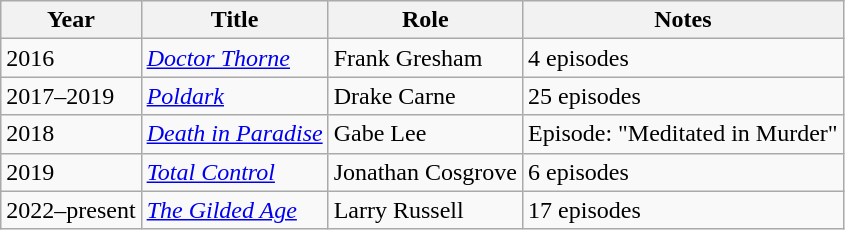<table class="wikitable">
<tr>
<th>Year</th>
<th>Title</th>
<th>Role</th>
<th>Notes</th>
</tr>
<tr>
<td>2016</td>
<td><em><a href='#'>Doctor Thorne</a></em></td>
<td>Frank Gresham</td>
<td>4 episodes</td>
</tr>
<tr>
<td>2017–2019</td>
<td><em><a href='#'>Poldark</a></em></td>
<td>Drake Carne</td>
<td>25 episodes</td>
</tr>
<tr>
<td>2018</td>
<td><em><a href='#'>Death in Paradise</a></em></td>
<td>Gabe Lee</td>
<td>Episode: "Meditated in Murder"</td>
</tr>
<tr>
<td>2019</td>
<td><em><a href='#'>Total Control</a></em></td>
<td>Jonathan Cosgrove</td>
<td>6 episodes</td>
</tr>
<tr>
<td>2022–present</td>
<td><em><a href='#'>The Gilded Age</a></em></td>
<td>Larry Russell</td>
<td>17 episodes</td>
</tr>
</table>
